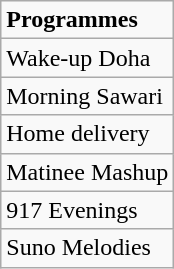<table class="wikitable">
<tr>
<td colspan="1"><strong>Programmes</strong></td>
</tr>
<tr>
<td>Wake-up Doha</td>
</tr>
<tr>
<td>Morning Sawari</td>
</tr>
<tr>
<td>Home delivery</td>
</tr>
<tr>
<td>Matinee Mashup</td>
</tr>
<tr>
<td>917 Evenings</td>
</tr>
<tr>
<td>Suno Melodies</td>
</tr>
</table>
